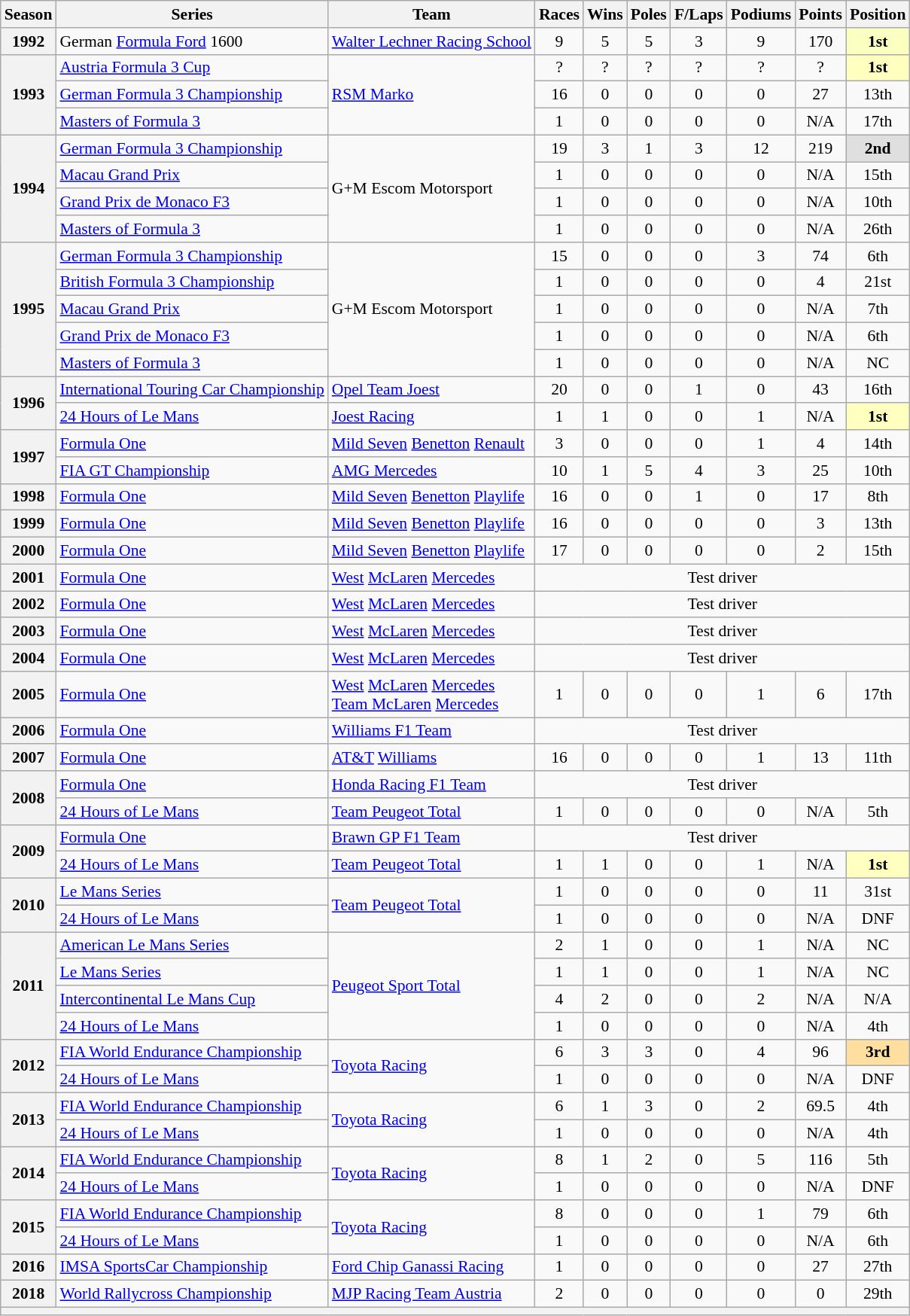<table class="wikitable" style="font-size: 90%; text-align:center">
<tr>
<th>Season</th>
<th>Series</th>
<th>Team</th>
<th>Races</th>
<th>Wins</th>
<th>Poles</th>
<th>F/Laps</th>
<th>Podiums</th>
<th>Points</th>
<th>Position</th>
</tr>
<tr>
<th>1992</th>
<td align="left">German <a href='#'>Formula Ford</a> 1600</td>
<td align="left"><a href='#'>Walter Lechner Racing School</a></td>
<td>9</td>
<td>5</td>
<td>5</td>
<td>3</td>
<td>9</td>
<td>170</td>
<td style="background:#FBFFBF;"><strong>1st</strong></td>
</tr>
<tr>
<th rowspan="3">1993</th>
<td align="left"><a href='#'>Austria Formula 3 Cup</a></td>
<td align="left" rowspan=3><a href='#'>RSM Marko</a></td>
<td>?</td>
<td>?</td>
<td>?</td>
<td>?</td>
<td>?</td>
<td>?</td>
<td style="background:#FFFFBF;"><strong>1st</strong></td>
</tr>
<tr>
<td align="left"><a href='#'>German Formula 3 Championship</a></td>
<td>16</td>
<td>0</td>
<td>0</td>
<td>0</td>
<td>0</td>
<td>27</td>
<td>13th</td>
</tr>
<tr>
<td align="left"><a href='#'>Masters of Formula 3</a></td>
<td>1</td>
<td>0</td>
<td>0</td>
<td>0</td>
<td>0</td>
<td>N/A</td>
<td>17th</td>
</tr>
<tr>
<th rowspan="4">1994</th>
<td align="left"><a href='#'>German Formula 3 Championship</a></td>
<td align="left" rowspan=4>G+M Escom Motorsport</td>
<td>19</td>
<td>3</td>
<td>1</td>
<td>3</td>
<td>12</td>
<td>219</td>
<td style="background:#DFDFDF;"><strong>2nd</strong></td>
</tr>
<tr>
<td align="left"><a href='#'>Macau Grand Prix</a></td>
<td>1</td>
<td>0</td>
<td>0</td>
<td>0</td>
<td>0</td>
<td>N/A</td>
<td>15th</td>
</tr>
<tr>
<td align="left"><a href='#'>Grand Prix de Monaco F3</a></td>
<td>1</td>
<td>0</td>
<td>0</td>
<td>0</td>
<td>0</td>
<td>N/A</td>
<td>10th</td>
</tr>
<tr>
<td align="left"><a href='#'>Masters of Formula 3</a></td>
<td>1</td>
<td>0</td>
<td>0</td>
<td>0</td>
<td>0</td>
<td>N/A</td>
<td>26th</td>
</tr>
<tr>
<th rowspan="5">1995</th>
<td align="left"><a href='#'>German Formula 3 Championship</a></td>
<td align="left" rowspan=5>G+M Escom Motorsport</td>
<td>15</td>
<td>0</td>
<td>0</td>
<td>0</td>
<td>3</td>
<td>74</td>
<td>6th</td>
</tr>
<tr>
<td align="left"><a href='#'>British Formula 3 Championship</a></td>
<td>1</td>
<td>0</td>
<td>0</td>
<td>0</td>
<td>0</td>
<td>4</td>
<td>21st</td>
</tr>
<tr>
<td align="left"><a href='#'>Macau Grand Prix</a></td>
<td>1</td>
<td>0</td>
<td>0</td>
<td>0</td>
<td>0</td>
<td>N/A</td>
<td>7th</td>
</tr>
<tr>
<td align="left"><a href='#'>Grand Prix de Monaco F3</a></td>
<td>1</td>
<td>0</td>
<td>0</td>
<td>0</td>
<td>0</td>
<td>N/A</td>
<td>6th</td>
</tr>
<tr>
<td align="left"><a href='#'>Masters of Formula 3</a></td>
<td>1</td>
<td>0</td>
<td>0</td>
<td>0</td>
<td>0</td>
<td>N/A</td>
<td>NC</td>
</tr>
<tr>
<th rowspan="2">1996</th>
<td align="left"><a href='#'>International Touring Car Championship</a></td>
<td align="left"><a href='#'>Opel Team Joest</a></td>
<td>20</td>
<td>0</td>
<td>0</td>
<td>1</td>
<td>0</td>
<td>43</td>
<td>16th</td>
</tr>
<tr>
<td align="left"><a href='#'>24 Hours of Le Mans</a></td>
<td align="left"><a href='#'>Joest Racing</a></td>
<td>1</td>
<td>1</td>
<td>0</td>
<td>0</td>
<td>1</td>
<td>N/A</td>
<td style="background:#FFFFBF;"><strong>1st</strong></td>
</tr>
<tr>
<th rowspan="2">1997</th>
<td align="left"><a href='#'>Formula One</a></td>
<td align="left"><a href='#'>Mild Seven</a> <a href='#'>Benetton</a> <a href='#'>Renault</a></td>
<td>3</td>
<td>0</td>
<td>0</td>
<td>0</td>
<td>1</td>
<td>4</td>
<td>14th</td>
</tr>
<tr>
<td align="left"><a href='#'>FIA GT Championship</a></td>
<td align="left"><a href='#'>AMG Mercedes</a></td>
<td>10</td>
<td>1</td>
<td>5</td>
<td>4</td>
<td>3</td>
<td>25</td>
<td>10th</td>
</tr>
<tr>
<th>1998</th>
<td align="left"><a href='#'>Formula One</a></td>
<td align="left"><a href='#'>Mild Seven</a> <a href='#'>Benetton</a> <a href='#'>Playlife</a></td>
<td>16</td>
<td>0</td>
<td>0</td>
<td>1</td>
<td>0</td>
<td>17</td>
<td>8th</td>
</tr>
<tr>
<th>1999</th>
<td align="left"><a href='#'>Formula One</a></td>
<td align="left"><a href='#'>Mild Seven</a> <a href='#'>Benetton</a> <a href='#'>Playlife</a></td>
<td>16</td>
<td>0</td>
<td>0</td>
<td>0</td>
<td>0</td>
<td>3</td>
<td>13th</td>
</tr>
<tr>
<th>2000</th>
<td align="left"><a href='#'>Formula One</a></td>
<td align="left"><a href='#'>Mild Seven</a> <a href='#'>Benetton</a> <a href='#'>Playlife</a></td>
<td>17</td>
<td>0</td>
<td>0</td>
<td>0</td>
<td>0</td>
<td>2</td>
<td>15th</td>
</tr>
<tr>
<th>2001</th>
<td align="left"><a href='#'>Formula One</a></td>
<td align="left"><a href='#'>West</a> <a href='#'>McLaren</a> <a href='#'>Mercedes</a></td>
<td colspan="7">Test driver</td>
</tr>
<tr>
<th>2002</th>
<td align="left"><a href='#'>Formula One</a></td>
<td align="left"><a href='#'>West</a> <a href='#'>McLaren</a> <a href='#'>Mercedes</a></td>
<td colspan="7">Test driver</td>
</tr>
<tr>
<th>2003</th>
<td align="left"><a href='#'>Formula One</a></td>
<td align="left"><a href='#'>West</a> <a href='#'>McLaren</a> <a href='#'>Mercedes</a></td>
<td colspan="7">Test driver</td>
</tr>
<tr>
<th>2004</th>
<td align="left"><a href='#'>Formula One</a></td>
<td align="left"><a href='#'>West</a> <a href='#'>McLaren</a> <a href='#'>Mercedes</a></td>
<td colspan="7">Test driver</td>
</tr>
<tr>
<th>2005</th>
<td align="left"><a href='#'>Formula One</a></td>
<td align="left"><a href='#'>West</a> <a href='#'>McLaren</a> <a href='#'>Mercedes</a><br><a href='#'>Team McLaren</a> <a href='#'>Mercedes</a></td>
<td>1</td>
<td>0</td>
<td>0</td>
<td>0</td>
<td>1</td>
<td>6</td>
<td>17th</td>
</tr>
<tr>
<th>2006</th>
<td align="left"><a href='#'>Formula One</a></td>
<td align="left"><a href='#'>Williams F1 Team</a></td>
<td colspan="7">Test driver</td>
</tr>
<tr>
<th>2007</th>
<td align="left"><a href='#'>Formula One</a></td>
<td align="left"><a href='#'>AT&T</a> <a href='#'>Williams</a></td>
<td>16</td>
<td>0</td>
<td>0</td>
<td>0</td>
<td>1</td>
<td>13</td>
<td>11th</td>
</tr>
<tr>
<th rowspan="2">2008</th>
<td align="left"><a href='#'>Formula One</a></td>
<td align="left"><a href='#'>Honda Racing F1 Team</a></td>
<td colspan="7">Test driver</td>
</tr>
<tr>
<td align="left"><a href='#'>24 Hours of Le Mans</a></td>
<td align="left"><a href='#'>Team Peugeot Total</a></td>
<td>1</td>
<td>0</td>
<td>0</td>
<td>0</td>
<td>0</td>
<td>N/A</td>
<td>5th</td>
</tr>
<tr>
<th rowspan="2">2009</th>
<td align="left"><a href='#'>Formula One</a></td>
<td align="left"><a href='#'>Brawn GP F1 Team</a></td>
<td colspan="7">Test driver</td>
</tr>
<tr>
<td align="left"><a href='#'>24 Hours of Le Mans</a></td>
<td align="left"><a href='#'>Team Peugeot Total</a></td>
<td>1</td>
<td>1</td>
<td>0</td>
<td>0</td>
<td>1</td>
<td>N/A</td>
<td style="background:#FFFFBF;"><strong>1st</strong></td>
</tr>
<tr>
<th rowspan="2">2010</th>
<td align="left"><a href='#'>Le Mans Series</a></td>
<td align="left" rowspan=2><a href='#'>Team Peugeot Total</a></td>
<td>1</td>
<td>0</td>
<td>0</td>
<td>0</td>
<td>0</td>
<td>11</td>
<td>31st</td>
</tr>
<tr>
<td align="left"><a href='#'>24 Hours of Le Mans</a></td>
<td>1</td>
<td>0</td>
<td>0</td>
<td>0</td>
<td>0</td>
<td>N/A</td>
<td>DNF</td>
</tr>
<tr>
<th rowspan="4">2011</th>
<td align="left"><a href='#'>American Le Mans Series</a></td>
<td align="left" rowspan=4><a href='#'>Peugeot Sport Total</a></td>
<td>2</td>
<td>1</td>
<td>0</td>
<td>0</td>
<td>1</td>
<td>N/A</td>
<td>NC</td>
</tr>
<tr>
<td align="left"><a href='#'>Le Mans Series</a></td>
<td>1</td>
<td>1</td>
<td>0</td>
<td>0</td>
<td>1</td>
<td>N/A</td>
<td>NC</td>
</tr>
<tr>
<td align="left"><a href='#'>Intercontinental Le Mans Cup</a></td>
<td>4</td>
<td>2</td>
<td>0</td>
<td>0</td>
<td>2</td>
<td>N/A</td>
<td>N/A</td>
</tr>
<tr>
<td align="left"><a href='#'>24 Hours of Le Mans</a></td>
<td>1</td>
<td>0</td>
<td>0</td>
<td>0</td>
<td>0</td>
<td>N/A</td>
<td>4th</td>
</tr>
<tr>
<th rowspan="2">2012</th>
<td align="left"><a href='#'>FIA World Endurance Championship</a></td>
<td align="left" rowspan=2><a href='#'>Toyota Racing</a></td>
<td>6</td>
<td>3</td>
<td>3</td>
<td>0</td>
<td>4</td>
<td>96</td>
<td style="background:#FFDF9F;"><strong>3rd</strong></td>
</tr>
<tr>
<td align="left"><a href='#'>24 Hours of Le Mans</a></td>
<td>1</td>
<td>0</td>
<td>0</td>
<td>0</td>
<td>0</td>
<td>N/A</td>
<td>DNF</td>
</tr>
<tr>
<th rowspan="2">2013</th>
<td align="left"><a href='#'>FIA World Endurance Championship</a></td>
<td align="left" rowspan=2><a href='#'>Toyota Racing</a></td>
<td>6</td>
<td>1</td>
<td>3</td>
<td>0</td>
<td>2</td>
<td>69.5</td>
<td>4th</td>
</tr>
<tr>
<td align="left"><a href='#'>24 Hours of Le Mans</a></td>
<td>1</td>
<td>0</td>
<td>0</td>
<td>0</td>
<td>0</td>
<td>N/A</td>
<td>4th</td>
</tr>
<tr>
<th rowspan="2">2014</th>
<td align="left"><a href='#'>FIA World Endurance Championship</a></td>
<td align="left" rowspan=2><a href='#'>Toyota Racing</a></td>
<td>8</td>
<td>1</td>
<td>2</td>
<td>0</td>
<td>5</td>
<td>116</td>
<td>5th</td>
</tr>
<tr>
<td align="left"><a href='#'>24 Hours of Le Mans</a></td>
<td>1</td>
<td>0</td>
<td>0</td>
<td>0</td>
<td>0</td>
<td>N/A</td>
<td>DNF</td>
</tr>
<tr>
<th rowspan="2">2015</th>
<td align="left"><a href='#'>FIA World Endurance Championship</a></td>
<td align="left" rowspan=2><a href='#'>Toyota Racing</a></td>
<td>8</td>
<td>0</td>
<td>0</td>
<td>0</td>
<td>1</td>
<td>79</td>
<td>6th</td>
</tr>
<tr>
<td align="left"><a href='#'>24 Hours of Le Mans</a></td>
<td>1</td>
<td>0</td>
<td>0</td>
<td>0</td>
<td>0</td>
<td>N/A</td>
<td>6th</td>
</tr>
<tr>
<th>2016</th>
<td align=left><a href='#'>IMSA SportsCar Championship</a></td>
<td align=left><a href='#'>Ford Chip Ganassi Racing</a></td>
<td>1</td>
<td>0</td>
<td>0</td>
<td>0</td>
<td>0</td>
<td>27</td>
<td>27th</td>
</tr>
<tr>
<th>2018</th>
<td align=left><a href='#'>World Rallycross Championship</a></td>
<td align=left><a href='#'>MJP Racing Team Austria</a></td>
<td>2</td>
<td>0</td>
<td>0</td>
<td>0</td>
<td>0</td>
<td>0</td>
<td>29th</td>
</tr>
<tr>
<th colspan="10"></th>
</tr>
</table>
